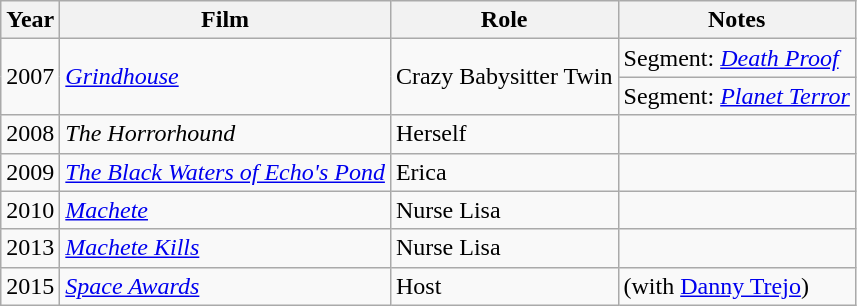<table class="wikitable">
<tr>
<th>Year</th>
<th>Film</th>
<th>Role</th>
<th>Notes</th>
</tr>
<tr>
<td rowspan=2>2007</td>
<td rowspan=2><em><a href='#'>Grindhouse</a></em></td>
<td rowspan=2>Crazy Babysitter Twin</td>
<td>Segment: <em><a href='#'>Death Proof</a></em></td>
</tr>
<tr>
<td>Segment: <em><a href='#'>Planet Terror</a></em></td>
</tr>
<tr>
<td>2008</td>
<td><em>The Horrorhound</em></td>
<td>Herself</td>
<td></td>
</tr>
<tr>
<td>2009</td>
<td><em><a href='#'>The Black Waters of Echo's Pond</a></em></td>
<td>Erica</td>
<td></td>
</tr>
<tr>
<td>2010</td>
<td><em><a href='#'>Machete</a></em></td>
<td>Nurse Lisa</td>
<td></td>
</tr>
<tr>
<td>2013</td>
<td><em><a href='#'>Machete Kills</a></em></td>
<td>Nurse Lisa</td>
<td></td>
</tr>
<tr>
<td>2015</td>
<td><em><a href='#'>Space Awards</a></em></td>
<td>Host</td>
<td>(with <a href='#'>Danny Trejo</a>)</td>
</tr>
</table>
